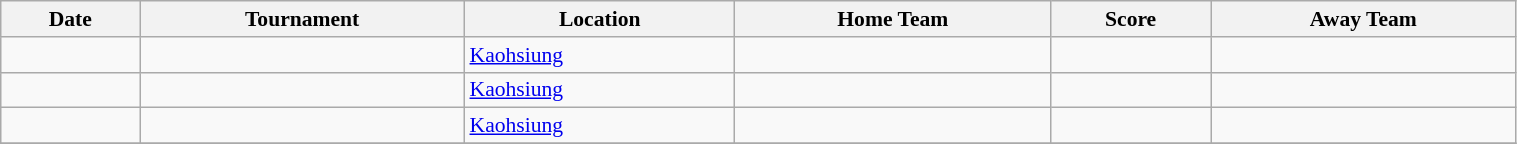<table class="wikitable" width=80% style="font-size: 90%">
<tr>
<th>Date</th>
<th>Tournament</th>
<th>Location</th>
<th>Home Team</th>
<th>Score</th>
<th>Away Team</th>
</tr>
<tr>
<td></td>
<td></td>
<td> <a href='#'>Kaohsiung</a></td>
<td></td>
<td></td>
<td></td>
</tr>
<tr>
<td></td>
<td></td>
<td> <a href='#'>Kaohsiung</a></td>
<td></td>
<td></td>
<td></td>
</tr>
<tr>
<td></td>
<td></td>
<td> <a href='#'>Kaohsiung</a></td>
<td></td>
<td></td>
<td></td>
</tr>
<tr>
</tr>
</table>
